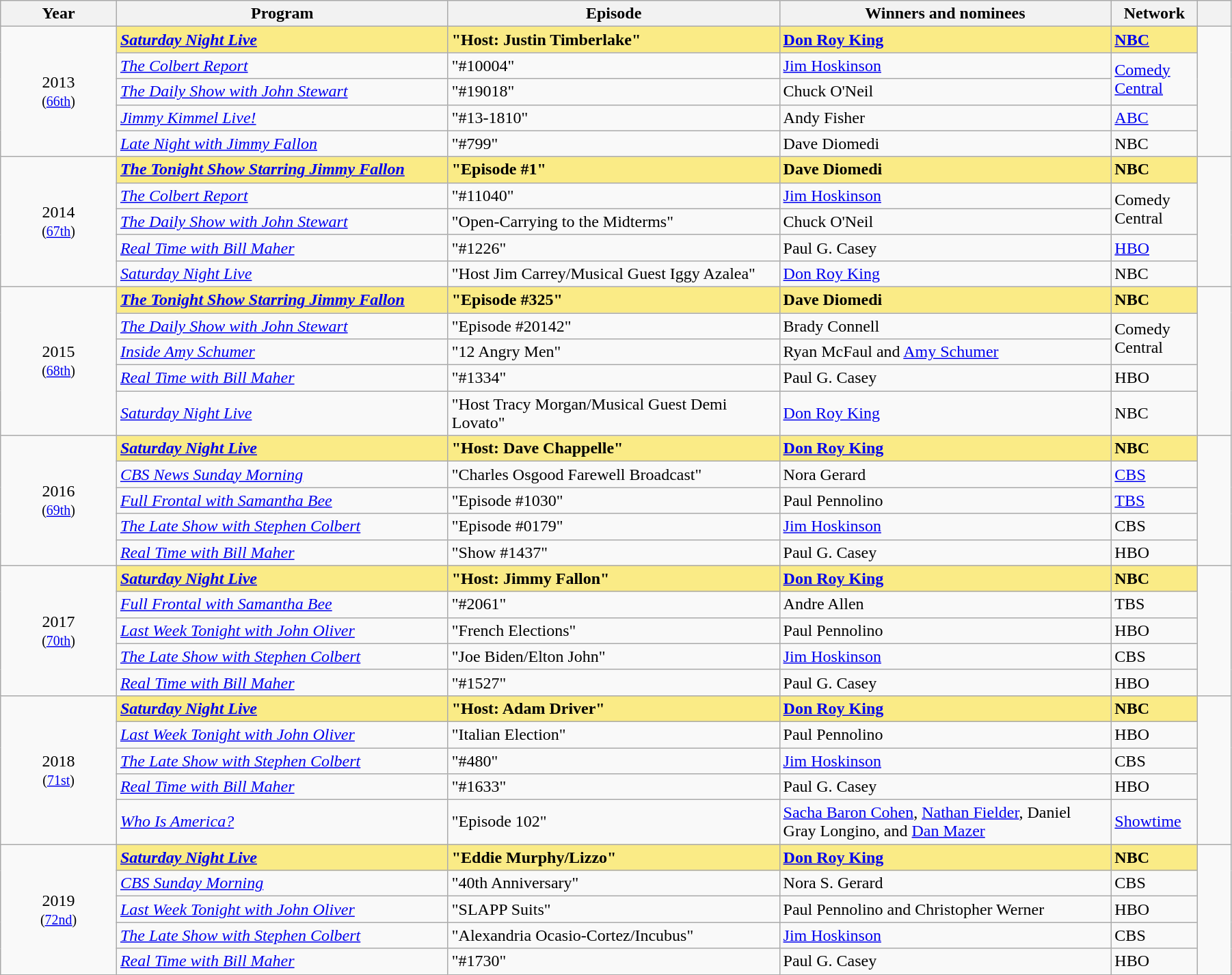<table class="wikitable" width="95%" cellpadding="5">
<tr>
<th width="7%">Year</th>
<th width="20%">Program</th>
<th width="20%">Episode</th>
<th width="20%">Winners and nominees</th>
<th width="3%">Network</th>
<th width="2%"></th>
</tr>
<tr>
<td rowspan="5" style="text-align:center;">2013<br><small>(<a href='#'>66th</a>)</small></td>
<td style="background:#FAEB86;"><strong><em><a href='#'>Saturday Night Live</a></em></strong></td>
<td style="background:#FAEB86;"><strong>"Host: Justin Timberlake"</strong></td>
<td style="background:#FAEB86;"><strong><a href='#'>Don Roy King</a></strong></td>
<td style="background:#FAEB86;"><strong><a href='#'>NBC</a></strong></td>
<td rowspan="5" style="text-align:center;"></td>
</tr>
<tr>
<td><em><a href='#'>The Colbert Report</a></em></td>
<td>"#10004"</td>
<td><a href='#'>Jim Hoskinson</a></td>
<td rowspan="2"><a href='#'>Comedy Central</a></td>
</tr>
<tr>
<td><em><a href='#'>The Daily Show with John Stewart</a></em></td>
<td>"#19018"</td>
<td>Chuck O'Neil</td>
</tr>
<tr>
<td><em><a href='#'>Jimmy Kimmel Live!</a></em></td>
<td>"#13-1810"</td>
<td>Andy Fisher</td>
<td><a href='#'>ABC</a></td>
</tr>
<tr>
<td><em><a href='#'>Late Night with Jimmy Fallon</a></em></td>
<td>"#799"</td>
<td>Dave Diomedi</td>
<td>NBC</td>
</tr>
<tr>
<td rowspan="5" style="text-align:center;">2014<br><small>(<a href='#'>67th</a>)</small></td>
<td style="background:#FAEB86;"><strong><em><a href='#'>The Tonight Show Starring Jimmy Fallon</a></em></strong></td>
<td style="background:#FAEB86;"><strong>"Episode #1"</strong></td>
<td style="background:#FAEB86;"><strong>Dave Diomedi</strong></td>
<td style="background:#FAEB86;"><strong>NBC</strong></td>
<td rowspan="5" style="text-align:center;"></td>
</tr>
<tr>
<td><em><a href='#'>The Colbert Report</a></em></td>
<td>"#11040"</td>
<td><a href='#'>Jim Hoskinson</a></td>
<td rowspan="2">Comedy Central</td>
</tr>
<tr>
<td><em><a href='#'>The Daily Show with John Stewart</a></em></td>
<td>"Open-Carrying to the Midterms"</td>
<td>Chuck O'Neil</td>
</tr>
<tr>
<td><em><a href='#'>Real Time with Bill Maher</a></em></td>
<td>"#1226"</td>
<td>Paul G. Casey</td>
<td><a href='#'>HBO</a></td>
</tr>
<tr>
<td><em><a href='#'>Saturday Night Live</a></em></td>
<td>"Host Jim Carrey/Musical Guest Iggy Azalea"</td>
<td><a href='#'>Don Roy King</a></td>
<td>NBC</td>
</tr>
<tr>
<td rowspan="5" style="text-align:center;">2015<br><small>(<a href='#'>68th</a>)</small></td>
<td style="background:#FAEB86;"><strong><em><a href='#'>The Tonight Show Starring Jimmy Fallon</a></em></strong></td>
<td style="background:#FAEB86;"><strong>"Episode #325"</strong></td>
<td style="background:#FAEB86;"><strong>Dave Diomedi</strong></td>
<td style="background:#FAEB86;"><strong>NBC</strong></td>
<td rowspan="5" style="text-align:center;"></td>
</tr>
<tr>
<td><em><a href='#'>The Daily Show with John Stewart</a></em></td>
<td>"Episode #20142"</td>
<td>Brady Connell</td>
<td rowspan="2">Comedy Central</td>
</tr>
<tr>
<td><em><a href='#'>Inside Amy Schumer</a></em></td>
<td>"12 Angry Men"</td>
<td>Ryan McFaul and <a href='#'>Amy Schumer</a></td>
</tr>
<tr>
<td><em><a href='#'>Real Time with Bill Maher</a></em></td>
<td>"#1334"</td>
<td>Paul G. Casey</td>
<td>HBO</td>
</tr>
<tr>
<td><em><a href='#'>Saturday Night Live</a></em></td>
<td>"Host Tracy Morgan/Musical Guest Demi Lovato"</td>
<td><a href='#'>Don Roy King</a></td>
<td>NBC</td>
</tr>
<tr>
<td rowspan="5" style="text-align:center;">2016<br><small>(<a href='#'>69th</a>)</small></td>
<td style="background:#FAEB86;"><strong><em><a href='#'>Saturday Night Live</a></em></strong></td>
<td style="background:#FAEB86;"><strong>"Host: Dave Chappelle"</strong></td>
<td style="background:#FAEB86;"><strong><a href='#'>Don Roy King</a></strong></td>
<td style="background:#FAEB86;"><strong>NBC</strong></td>
<td rowspan="5" style="text-align:center;"></td>
</tr>
<tr>
<td><em><a href='#'>CBS News Sunday Morning</a></em></td>
<td>"Charles Osgood Farewell Broadcast"</td>
<td>Nora Gerard</td>
<td><a href='#'>CBS</a></td>
</tr>
<tr>
<td><em><a href='#'>Full Frontal with Samantha Bee</a></em></td>
<td>"Episode #1030"</td>
<td>Paul Pennolino</td>
<td><a href='#'>TBS</a></td>
</tr>
<tr>
<td><em><a href='#'>The Late Show with Stephen Colbert</a></em></td>
<td>"Episode #0179"</td>
<td><a href='#'>Jim Hoskinson</a></td>
<td>CBS</td>
</tr>
<tr>
<td><em><a href='#'>Real Time with Bill Maher</a></em></td>
<td>"Show #1437"</td>
<td>Paul G. Casey</td>
<td>HBO</td>
</tr>
<tr>
<td rowspan="5" style="text-align:center;">2017<br><small>(<a href='#'>70th</a>)</small></td>
<td style="background:#FAEB86;"><strong><em><a href='#'>Saturday Night Live</a></em></strong></td>
<td style="background:#FAEB86;"><strong>"Host: Jimmy Fallon"</strong></td>
<td style="background:#FAEB86;"><strong><a href='#'>Don Roy King</a></strong></td>
<td style="background:#FAEB86;"><strong>NBC</strong></td>
<td rowspan="5" style="text-align:center;"></td>
</tr>
<tr>
<td><em><a href='#'>Full Frontal with Samantha Bee</a></em></td>
<td>"#2061"</td>
<td>Andre Allen</td>
<td>TBS</td>
</tr>
<tr>
<td><em><a href='#'>Last Week Tonight with John Oliver</a></em></td>
<td>"French Elections"</td>
<td>Paul Pennolino</td>
<td>HBO</td>
</tr>
<tr>
<td><em><a href='#'>The Late Show with Stephen Colbert</a></em></td>
<td>"Joe Biden/Elton John"</td>
<td><a href='#'>Jim Hoskinson</a></td>
<td>CBS</td>
</tr>
<tr>
<td><em><a href='#'>Real Time with Bill Maher</a></em></td>
<td>"#1527"</td>
<td>Paul G. Casey</td>
<td>HBO</td>
</tr>
<tr>
<td rowspan="5" style="text-align:center;">2018<br><small>(<a href='#'>71st</a>)</small></td>
<td style="background:#FAEB86;"><strong><em><a href='#'>Saturday Night Live</a></em></strong></td>
<td style="background:#FAEB86;"><strong>"Host: Adam Driver"</strong></td>
<td style="background:#FAEB86;"><strong><a href='#'>Don Roy King</a></strong></td>
<td style="background:#FAEB86;"><strong>NBC</strong></td>
<td rowspan="5" style="text-align:center;"></td>
</tr>
<tr>
<td><em><a href='#'>Last Week Tonight with John Oliver</a></em></td>
<td>"Italian Election"</td>
<td>Paul Pennolino</td>
<td>HBO</td>
</tr>
<tr>
<td><em><a href='#'>The Late Show with Stephen Colbert</a></em></td>
<td>"#480"</td>
<td><a href='#'>Jim Hoskinson</a></td>
<td>CBS</td>
</tr>
<tr>
<td><em><a href='#'>Real Time with Bill Maher</a></em></td>
<td>"#1633"</td>
<td>Paul G. Casey</td>
<td>HBO</td>
</tr>
<tr>
<td><em><a href='#'>Who Is America?</a></em></td>
<td>"Episode 102"</td>
<td><a href='#'>Sacha Baron Cohen</a>, <a href='#'>Nathan Fielder</a>, Daniel Gray Longino, and <a href='#'>Dan Mazer</a></td>
<td><a href='#'>Showtime</a></td>
</tr>
<tr>
<td rowspan="5" style="text-align:center;">2019<br><small>(<a href='#'>72nd</a>)</small></td>
<td style="background:#FAEB86;"><strong><em><a href='#'>Saturday Night Live</a></em></strong></td>
<td style="background:#FAEB86;"><strong>"Eddie Murphy/Lizzo"</strong></td>
<td style="background:#FAEB86;"><strong><a href='#'>Don Roy King</a></strong></td>
<td style="background:#FAEB86;"><strong>NBC</strong></td>
<td rowspan="5" style="text-align:center;"></td>
</tr>
<tr>
<td><em><a href='#'>CBS Sunday Morning</a></em></td>
<td>"40th Anniversary"</td>
<td>Nora S. Gerard</td>
<td>CBS</td>
</tr>
<tr>
<td><em><a href='#'>Last Week Tonight with John Oliver</a></em></td>
<td>"SLAPP Suits"</td>
<td>Paul Pennolino and Christopher Werner</td>
<td>HBO</td>
</tr>
<tr>
<td><em><a href='#'>The Late Show with Stephen Colbert</a></em></td>
<td>"Alexandria Ocasio-Cortez/Incubus"</td>
<td><a href='#'>Jim Hoskinson</a></td>
<td>CBS</td>
</tr>
<tr>
<td><em><a href='#'>Real Time with Bill Maher</a></em></td>
<td>"#1730"</td>
<td>Paul G. Casey</td>
<td>HBO</td>
</tr>
</table>
